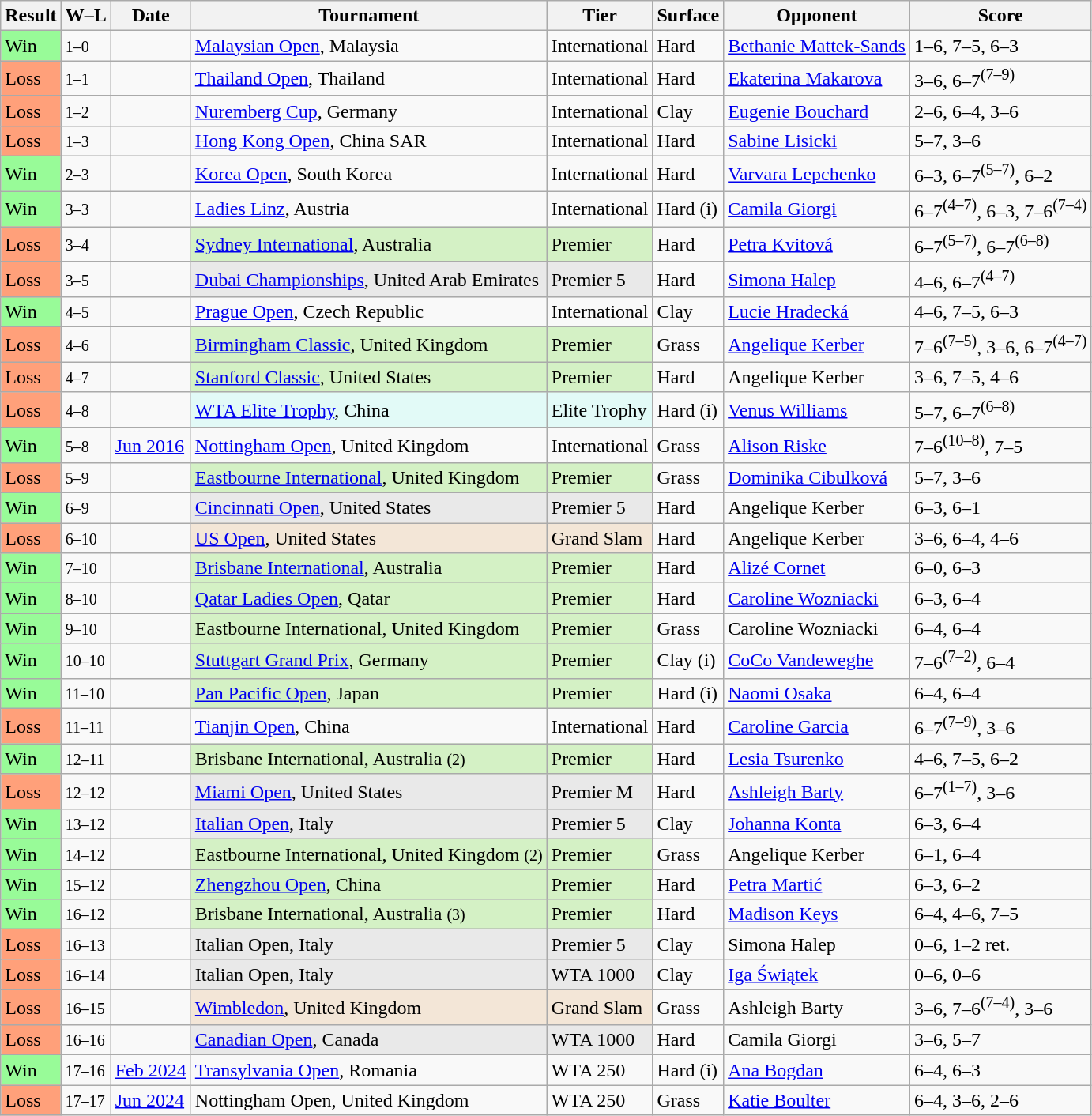<table class="sortable wikitable">
<tr>
<th>Result</th>
<th class="unsortable">W–L</th>
<th>Date</th>
<th>Tournament</th>
<th>Tier</th>
<th>Surface</th>
<th>Opponent</th>
<th class="unsortable">Score</th>
</tr>
<tr>
<td style="background:#98fb98;">Win</td>
<td><small>1–0</small></td>
<td><a href='#'></a></td>
<td><a href='#'>Malaysian Open</a>, Malaysia</td>
<td>International</td>
<td>Hard</td>
<td> <a href='#'>Bethanie Mattek-Sands</a></td>
<td>1–6, 7–5, 6–3</td>
</tr>
<tr>
<td style="background:#ffa07a;">Loss</td>
<td><small>1–1</small></td>
<td><a href='#'></a></td>
<td><a href='#'>Thailand Open</a>, Thailand</td>
<td>International</td>
<td>Hard</td>
<td> <a href='#'>Ekaterina Makarova</a></td>
<td>3–6, 6–7<sup>(7–9)</sup></td>
</tr>
<tr>
<td style="background:#ffa07a;">Loss</td>
<td><small>1–2</small></td>
<td><a href='#'></a></td>
<td><a href='#'>Nuremberg Cup</a>, Germany</td>
<td>International</td>
<td>Clay</td>
<td> <a href='#'>Eugenie Bouchard</a></td>
<td>2–6, 6–4, 3–6</td>
</tr>
<tr>
<td style="background:#ffa07a;">Loss</td>
<td><small>1–3</small></td>
<td><a href='#'></a></td>
<td><a href='#'>Hong Kong Open</a>, China SAR</td>
<td>International</td>
<td>Hard</td>
<td> <a href='#'>Sabine Lisicki</a></td>
<td>5–7, 3–6</td>
</tr>
<tr>
<td style="background:#98fb98;">Win</td>
<td><small>2–3</small></td>
<td><a href='#'></a></td>
<td><a href='#'>Korea Open</a>, South Korea</td>
<td>International</td>
<td>Hard</td>
<td> <a href='#'>Varvara Lepchenko</a></td>
<td>6–3, 6–7<sup>(5–7)</sup>, 6–2</td>
</tr>
<tr>
<td style="background:#98fb98;">Win</td>
<td><small>3–3</small></td>
<td><a href='#'></a></td>
<td><a href='#'>Ladies Linz</a>, Austria</td>
<td>International</td>
<td>Hard (i)</td>
<td> <a href='#'>Camila Giorgi</a></td>
<td>6–7<sup>(4–7)</sup>, 6–3, 7–6<sup>(7–4)</sup></td>
</tr>
<tr>
<td style="background:#ffa07a;">Loss</td>
<td><small>3–4</small></td>
<td><a href='#'></a></td>
<td style="background:#d4f1c5;"><a href='#'>Sydney International</a>, Australia</td>
<td style="background:#d4f1c5;">Premier</td>
<td>Hard</td>
<td> <a href='#'>Petra Kvitová</a></td>
<td>6–7<sup>(5–7)</sup>, 6–7<sup>(6–8)</sup></td>
</tr>
<tr>
<td style="background:#ffa07a;">Loss</td>
<td><small>3–5</small></td>
<td><a href='#'></a></td>
<td style="background:#e9e9e9;"><a href='#'>Dubai Championships</a>, United Arab Emirates</td>
<td style="background:#e9e9e9;">Premier 5</td>
<td>Hard</td>
<td> <a href='#'>Simona Halep</a></td>
<td>4–6, 6–7<sup>(4–7)</sup></td>
</tr>
<tr>
<td style="background:#98fb98;">Win</td>
<td><small>4–5</small></td>
<td><a href='#'></a></td>
<td><a href='#'>Prague Open</a>, Czech Republic</td>
<td>International</td>
<td>Clay</td>
<td> <a href='#'>Lucie Hradecká</a></td>
<td>4–6, 7–5, 6–3</td>
</tr>
<tr>
<td style="background:#ffa07a;">Loss</td>
<td><small>4–6</small></td>
<td><a href='#'></a></td>
<td style="background:#d4f1c5;"><a href='#'>Birmingham Classic</a>, United Kingdom</td>
<td style="background:#d4f1c5;">Premier</td>
<td>Grass</td>
<td> <a href='#'>Angelique Kerber</a></td>
<td>7–6<sup>(7–5)</sup>, 3–6, 6–7<sup>(4–7)</sup></td>
</tr>
<tr>
<td style="background:#ffa07a;">Loss</td>
<td><small>4–7</small></td>
<td><a href='#'></a></td>
<td style="background:#d4f1c5;"><a href='#'>Stanford Classic</a>, United States</td>
<td style="background:#d4f1c5;">Premier</td>
<td>Hard</td>
<td> Angelique Kerber</td>
<td>3–6, 7–5, 4–6</td>
</tr>
<tr>
<td style="background:#ffa07a;">Loss</td>
<td><small>4–8</small></td>
<td><a href='#'></a></td>
<td style="background:#E2FAF7;"><a href='#'>WTA Elite Trophy</a>, China</td>
<td style="background:#E2FAF7;">Elite Trophy</td>
<td>Hard (i)</td>
<td> <a href='#'>Venus Williams</a></td>
<td>5–7, 6–7<sup>(6–8)</sup></td>
</tr>
<tr>
<td style="background:#98fb98;">Win</td>
<td><small>5–8</small></td>
<td><a href='#'>Jun 2016</a></td>
<td><a href='#'>Nottingham Open</a>, United Kingdom</td>
<td>International</td>
<td>Grass</td>
<td> <a href='#'>Alison Riske</a></td>
<td>7–6<sup>(10–8)</sup>, 7–5</td>
</tr>
<tr>
<td style="background:#ffa07a;">Loss</td>
<td><small>5–9</small></td>
<td><a href='#'></a></td>
<td style="background:#D4F1C5;"><a href='#'>Eastbourne International</a>, United Kingdom</td>
<td style="background:#D4F1C5;">Premier</td>
<td>Grass</td>
<td> <a href='#'>Dominika Cibulková</a></td>
<td>5–7, 3–6</td>
</tr>
<tr>
<td style="background:#98fb98;">Win</td>
<td><small>6–9</small></td>
<td><a href='#'></a></td>
<td style="background:#E9E9E9;"><a href='#'>Cincinnati Open</a>, United States</td>
<td style="background:#E9E9E9;">Premier 5</td>
<td>Hard</td>
<td> Angelique Kerber</td>
<td>6–3, 6–1</td>
</tr>
<tr>
<td style="background:#ffa07a;">Loss</td>
<td><small>6–10</small></td>
<td><a href='#'></a></td>
<td style="background:#F3E6D7;"><a href='#'>US Open</a>, United States</td>
<td style="background:#F3E6D7;">Grand Slam</td>
<td>Hard</td>
<td> Angelique Kerber</td>
<td>3–6, 6–4, 4–6</td>
</tr>
<tr>
<td style="background:#98fb98;">Win</td>
<td><small>7–10</small></td>
<td><a href='#'></a></td>
<td style="background:#D4F1C5;"><a href='#'>Brisbane International</a>, Australia</td>
<td style="background:#D4F1C5;">Premier</td>
<td>Hard</td>
<td> <a href='#'>Alizé Cornet</a></td>
<td>6–0, 6–3</td>
</tr>
<tr>
<td style="background:#98fb98;">Win</td>
<td><small>8–10</small></td>
<td><a href='#'></a></td>
<td style="background:#D4F1C5;"><a href='#'>Qatar Ladies Open</a>, Qatar</td>
<td style="background:#D4F1C5;">Premier</td>
<td>Hard</td>
<td> <a href='#'>Caroline Wozniacki</a></td>
<td>6–3, 6–4</td>
</tr>
<tr>
<td bgcolor=98FB98>Win</td>
<td><small>9–10</small></td>
<td><a href='#'></a></td>
<td style="background:#D4F1C5;">Eastbourne International, United Kingdom</td>
<td style="background:#D4F1C5;">Premier</td>
<td>Grass</td>
<td> Caroline Wozniacki</td>
<td>6–4, 6–4</td>
</tr>
<tr>
<td style="background:#98FB98;">Win</td>
<td><small>10–10</small></td>
<td><a href='#'></a></td>
<td style="background:#d4f1c5;"><a href='#'>Stuttgart Grand Prix</a>, Germany</td>
<td style="background:#d4f1c5;">Premier</td>
<td>Clay (i)</td>
<td> <a href='#'>CoCo Vandeweghe</a></td>
<td>7–6<sup>(7–2)</sup>, 6–4</td>
</tr>
<tr>
<td style="background:#98FB98;">Win</td>
<td><small>11–10</small></td>
<td><a href='#'></a></td>
<td style="background:#d4f1c5;"><a href='#'>Pan Pacific Open</a>, Japan</td>
<td style="background:#d4f1c5;">Premier</td>
<td>Hard (i)</td>
<td> <a href='#'>Naomi Osaka</a></td>
<td>6–4, 6–4</td>
</tr>
<tr>
<td style="background:#ffa07a;">Loss</td>
<td><small>11–11</small></td>
<td><a href='#'></a></td>
<td><a href='#'>Tianjin Open</a>, China</td>
<td>International</td>
<td>Hard</td>
<td> <a href='#'>Caroline Garcia</a></td>
<td>6–7<sup>(7–9)</sup>, 3–6</td>
</tr>
<tr>
<td style="background:#98FB98;">Win</td>
<td><small>12–11</small></td>
<td><a href='#'></a></td>
<td style="background:#D4F1C5;">Brisbane International, Australia <small>(2)</small></td>
<td style="background:#D4F1C5;">Premier</td>
<td>Hard</td>
<td> <a href='#'>Lesia Tsurenko</a></td>
<td>4–6, 7–5, 6–2</td>
</tr>
<tr>
<td style="background:#ffa07a;">Loss</td>
<td><small>12–12</small></td>
<td><a href='#'></a></td>
<td style="background:#e9e9e9;"><a href='#'>Miami Open</a>, United States</td>
<td style="background:#e9e9e9;">Premier M</td>
<td>Hard</td>
<td> <a href='#'>Ashleigh Barty</a></td>
<td>6–7<sup>(1–7)</sup>, 3–6</td>
</tr>
<tr>
<td style="background:#98fb98;">Win</td>
<td><small>13–12</small></td>
<td><a href='#'></a></td>
<td style="background:#e9e9e9;"><a href='#'>Italian Open</a>, Italy</td>
<td style="background:#e9e9e9;">Premier 5</td>
<td>Clay</td>
<td> <a href='#'>Johanna Konta</a></td>
<td>6–3, 6–4</td>
</tr>
<tr>
<td bgcolor=98FB98>Win</td>
<td><small>14–12</small></td>
<td><a href='#'></a></td>
<td style="background:#D4F1C5;">Eastbourne International, United Kingdom <small>(2)</small></td>
<td style="background:#D4F1C5;">Premier</td>
<td>Grass</td>
<td> Angelique Kerber</td>
<td>6–1, 6–4</td>
</tr>
<tr>
<td bgcolor=98FB98>Win</td>
<td><small>15–12</small></td>
<td><a href='#'></a></td>
<td style="background:#D4F1C5;"><a href='#'>Zhengzhou Open</a>, China</td>
<td style="background:#D4F1C5;">Premier</td>
<td>Hard</td>
<td> <a href='#'>Petra Martić</a></td>
<td>6–3, 6–2</td>
</tr>
<tr>
<td bgcolor=98FB98>Win</td>
<td><small>16–12</small></td>
<td><a href='#'></a></td>
<td bgcolor=d4f1c5>Brisbane International, Australia <small>(3)</small></td>
<td bgcolor=d4f1c5>Premier</td>
<td>Hard</td>
<td> <a href='#'>Madison Keys</a></td>
<td>6–4, 4–6, 7–5</td>
</tr>
<tr>
<td style="background:#ffa07a;">Loss</td>
<td><small>16–13</small></td>
<td><a href='#'></a></td>
<td style="background:#e9e9e9;">Italian Open, Italy</td>
<td style="background:#e9e9e9;">Premier 5</td>
<td>Clay</td>
<td> Simona Halep</td>
<td>0–6, 1–2 ret.</td>
</tr>
<tr>
<td bgcolor=FFA07A>Loss</td>
<td><small>16–14</small></td>
<td><a href='#'></a></td>
<td style="background:#e9e9e9;">Italian Open, Italy</td>
<td style="background:#e9e9e9;">WTA 1000</td>
<td>Clay</td>
<td> <a href='#'>Iga Świątek</a></td>
<td>0–6, 0–6</td>
</tr>
<tr>
<td bgcolor=FFA07A>Loss</td>
<td><small>16–15</small></td>
<td><a href='#'></a></td>
<td style="background:#F3E6D7;"><a href='#'>Wimbledon</a>, United Kingdom</td>
<td style="background:#F3E6D7;">Grand Slam</td>
<td>Grass</td>
<td> Ashleigh Barty</td>
<td>3–6, 7–6<sup>(7–4)</sup>, 3–6</td>
</tr>
<tr>
<td bgcolor=FFA07A>Loss</td>
<td><small>16–16</small></td>
<td><a href='#'></a></td>
<td style="background:#e9e9e9;"><a href='#'>Canadian Open</a>, Canada</td>
<td style="background:#e9e9e9;">WTA 1000</td>
<td>Hard</td>
<td> Camila Giorgi</td>
<td>3–6, 5–7</td>
</tr>
<tr>
<td bgcolor=98FB98>Win</td>
<td><small>17–16</small></td>
<td><a href='#'>Feb 2024</a></td>
<td><a href='#'>Transylvania Open</a>, Romania</td>
<td>WTA 250</td>
<td>Hard (i)</td>
<td> <a href='#'>Ana Bogdan</a></td>
<td>6–4, 6–3</td>
</tr>
<tr>
<td bgcolor=FFA07A>Loss</td>
<td><small>17–17</small></td>
<td><a href='#'>Jun 2024</a></td>
<td>Nottingham Open, United Kingdom</td>
<td>WTA 250</td>
<td>Grass</td>
<td> <a href='#'>Katie Boulter</a></td>
<td>6–4, 3–6, 2–6</td>
</tr>
</table>
